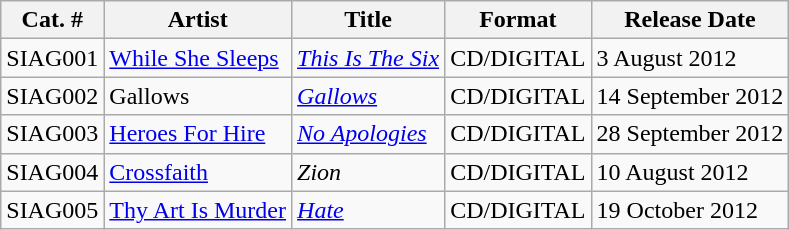<table class="wikitable">
<tr>
<th>Cat. #</th>
<th>Artist</th>
<th>Title</th>
<th>Format</th>
<th>Release Date</th>
</tr>
<tr>
<td>SIAG001</td>
<td><a href='#'>While She Sleeps</a></td>
<td><em><a href='#'>This Is The Six</a></em></td>
<td>CD/DIGITAL</td>
<td>3 August 2012</td>
</tr>
<tr>
<td>SIAG002</td>
<td>Gallows</td>
<td><em><a href='#'>Gallows</a></em></td>
<td>CD/DIGITAL</td>
<td>14 September 2012</td>
</tr>
<tr>
<td>SIAG003</td>
<td><a href='#'>Heroes For Hire</a></td>
<td><em><a href='#'>No Apologies</a></em></td>
<td>CD/DIGITAL</td>
<td>28 September 2012</td>
</tr>
<tr>
<td>SIAG004</td>
<td><a href='#'>Crossfaith</a></td>
<td><em>Zion</em></td>
<td>CD/DIGITAL</td>
<td>10 August 2012</td>
</tr>
<tr>
<td>SIAG005</td>
<td><a href='#'>Thy Art Is Murder</a></td>
<td><em><a href='#'>Hate</a></em></td>
<td>CD/DIGITAL</td>
<td>19 October 2012</td>
</tr>
</table>
